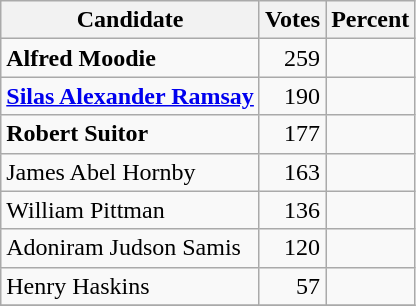<table class="wikitable">
<tr>
<th>Candidate</th>
<th>Votes</th>
<th>Percent</th>
</tr>
<tr>
<td style="font-weight:bold;">Alfred Moodie</td>
<td style="text-align:right;">259</td>
<td style="text-align:right;"></td>
</tr>
<tr>
<td style="font-weight:bold;"><a href='#'>Silas Alexander Ramsay</a></td>
<td style="text-align:right;">190</td>
<td style="text-align:right;"></td>
</tr>
<tr>
<td style="font-weight:bold;">Robert Suitor</td>
<td style="text-align:right;">177</td>
<td style="text-align:right;"></td>
</tr>
<tr>
<td>James Abel Hornby</td>
<td style="text-align:right;">163</td>
<td style="text-align:right;"></td>
</tr>
<tr>
<td>William Pittman</td>
<td style="text-align:right;">136</td>
<td style="text-align:right;"></td>
</tr>
<tr>
<td>Adoniram Judson Samis</td>
<td style="text-align:right;">120</td>
<td style="text-align:right;"></td>
</tr>
<tr>
<td>Henry Haskins</td>
<td style="text-align:right;">57</td>
<td style="text-align:right;"></td>
</tr>
<tr>
</tr>
</table>
